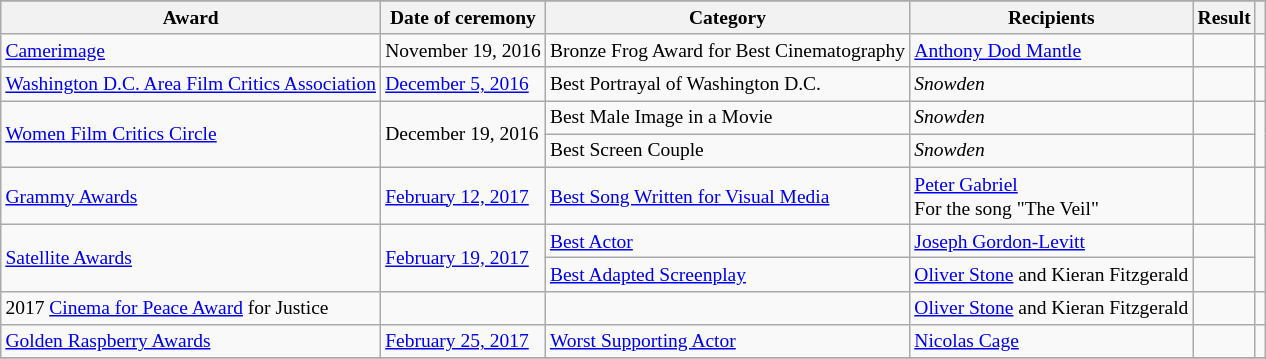<table class="wikitable sortable" style="font-size:small;">
<tr>
</tr>
<tr>
<th>Award</th>
<th>Date of ceremony</th>
<th>Category</th>
<th>Recipients</th>
<th>Result</th>
<th></th>
</tr>
<tr>
<td><a href='#'>Camerimage</a></td>
<td>November 19, 2016</td>
<td>Bronze Frog Award for Best Cinematography</td>
<td><a href='#'>Anthony Dod Mantle</a></td>
<td></td>
<td></td>
</tr>
<tr>
<td><a href='#'>Washington D.C. Area Film Critics Association</a></td>
<td><a href='#'>December 5, 2016</a></td>
<td>Best Portrayal of Washington D.C.</td>
<td><em>Snowden</em></td>
<td></td>
<td></td>
</tr>
<tr>
<td rowspan="2"><a href='#'>Women Film Critics Circle</a></td>
<td rowspan="2">December 19, 2016</td>
<td>Best Male Image in a Movie</td>
<td><em>Snowden</em></td>
<td></td>
<td rowspan="2"></td>
</tr>
<tr>
<td>Best Screen Couple</td>
<td><em>Snowden</em></td>
<td></td>
</tr>
<tr>
<td><a href='#'>Grammy Awards</a></td>
<td><a href='#'>February 12, 2017</a></td>
<td><a href='#'>Best Song Written for Visual Media</a></td>
<td><a href='#'>Peter Gabriel</a><br>For the song "The Veil"</td>
<td></td>
<td></td>
</tr>
<tr>
<td rowspan="2"><a href='#'>Satellite Awards</a></td>
<td rowspan="2"><a href='#'>February 19, 2017</a></td>
<td><a href='#'>Best Actor</a></td>
<td><a href='#'>Joseph Gordon-Levitt</a></td>
<td></td>
<td rowspan="2"></td>
</tr>
<tr>
<td><a href='#'>Best Adapted Screenplay</a></td>
<td><a href='#'>Oliver Stone</a> and Kieran Fitzgerald</td>
<td></td>
</tr>
<tr>
<td>2017 <a href='#'>Cinema for Peace Award</a> for Justice</td>
<td></td>
<td></td>
<td><a href='#'>Oliver Stone</a> and Kieran Fitzgerald</td>
<td></td>
<td></td>
</tr>
<tr>
<td><a href='#'>Golden Raspberry Awards</a></td>
<td><a href='#'>February 25, 2017</a></td>
<td><a href='#'>Worst Supporting Actor</a></td>
<td><a href='#'>Nicolas Cage</a></td>
<td></td>
<td></td>
</tr>
<tr>
</tr>
</table>
